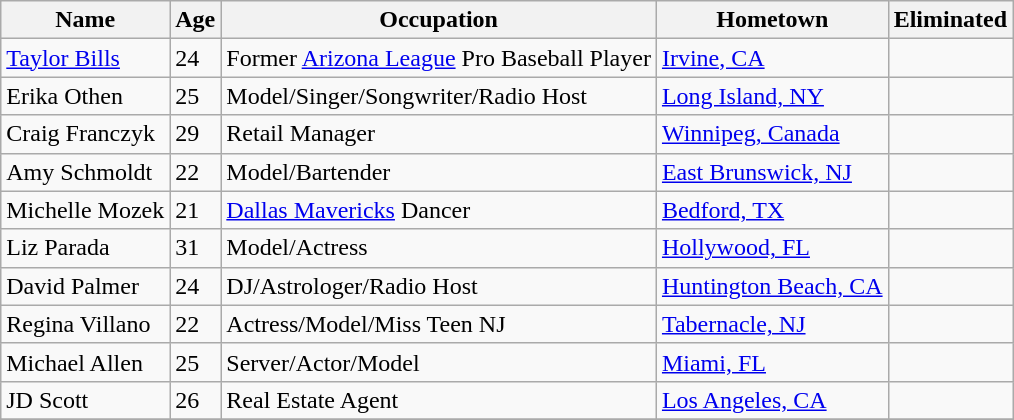<table class="wikitable">
<tr>
<th>Name</th>
<th>Age</th>
<th>Occupation</th>
<th>Hometown</th>
<th>Eliminated</th>
</tr>
<tr>
<td><a href='#'>Taylor Bills</a></td>
<td>24</td>
<td>Former <a href='#'>Arizona League</a> Pro Baseball Player</td>
<td><a href='#'>Irvine, CA</a></td>
<td></td>
</tr>
<tr>
<td>Erika Othen</td>
<td>25</td>
<td>Model/Singer/Songwriter/Radio Host</td>
<td><a href='#'>Long Island, NY</a></td>
<td></td>
</tr>
<tr>
<td>Craig Franczyk</td>
<td>29</td>
<td>Retail Manager</td>
<td><a href='#'>Winnipeg, Canada</a></td>
<td></td>
</tr>
<tr>
<td>Amy Schmoldt</td>
<td>22</td>
<td>Model/Bartender</td>
<td><a href='#'>East Brunswick, NJ</a></td>
<td></td>
</tr>
<tr>
<td>Michelle Mozek</td>
<td>21</td>
<td><a href='#'>Dallas Mavericks</a> Dancer</td>
<td><a href='#'>Bedford, TX</a></td>
<td></td>
</tr>
<tr>
<td>Liz Parada</td>
<td>31</td>
<td>Model/Actress</td>
<td><a href='#'>Hollywood, FL</a></td>
<td></td>
</tr>
<tr>
<td>David Palmer</td>
<td>24</td>
<td>DJ/Astrologer/Radio Host</td>
<td><a href='#'>Huntington Beach, CA</a></td>
<td></td>
</tr>
<tr>
<td>Regina Villano</td>
<td>22</td>
<td>Actress/Model/Miss Teen NJ</td>
<td><a href='#'>Tabernacle, NJ</a></td>
<td></td>
</tr>
<tr>
<td>Michael Allen</td>
<td>25</td>
<td>Server/Actor/Model</td>
<td><a href='#'>Miami, FL</a></td>
<td></td>
</tr>
<tr>
<td>JD Scott</td>
<td>26</td>
<td>Real Estate Agent</td>
<td><a href='#'>Los Angeles, CA</a></td>
<td></td>
</tr>
<tr>
</tr>
</table>
